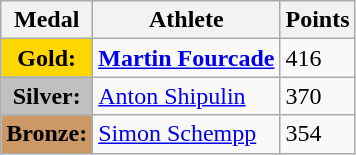<table class="wikitable">
<tr>
<th><strong>Medal</strong></th>
<th><strong>Athlete</strong></th>
<th><strong>Points</strong></th>
</tr>
<tr>
<td style="text-align:center;background-color:gold;"><strong>Gold:</strong></td>
<td> <strong><a href='#'>Martin Fourcade</a></strong></td>
<td>416</td>
</tr>
<tr>
<td style="text-align:center;background-color:silver;"><strong>Silver:</strong></td>
<td> <a href='#'>Anton Shipulin</a></td>
<td>370</td>
</tr>
<tr>
<td style="text-align:center;background-color:#CC9966;"><strong>Bronze:</strong></td>
<td> <a href='#'>Simon Schempp</a></td>
<td>354</td>
</tr>
</table>
